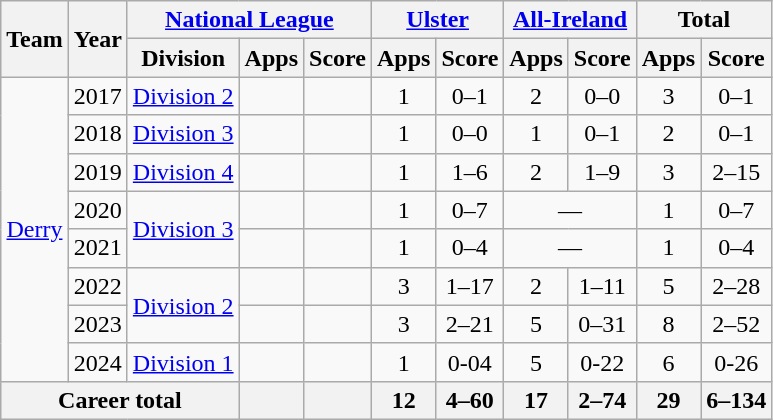<table class="wikitable" style="text-align:center">
<tr>
<th rowspan="2">Team</th>
<th rowspan="2">Year</th>
<th colspan="3"><a href='#'>National League</a></th>
<th colspan="2"><a href='#'>Ulster</a></th>
<th colspan="2"><a href='#'>All-Ireland</a></th>
<th colspan="2">Total</th>
</tr>
<tr>
<th>Division</th>
<th>Apps</th>
<th>Score</th>
<th>Apps</th>
<th>Score</th>
<th>Apps</th>
<th>Score</th>
<th>Apps</th>
<th>Score</th>
</tr>
<tr>
<td rowspan="8"><a href='#'>Derry</a></td>
<td>2017</td>
<td><a href='#'>Division 2</a></td>
<td></td>
<td></td>
<td>1</td>
<td>0–1</td>
<td>2</td>
<td>0–0</td>
<td>3</td>
<td>0–1</td>
</tr>
<tr>
<td>2018</td>
<td><a href='#'>Division 3</a></td>
<td></td>
<td></td>
<td>1</td>
<td>0–0</td>
<td>1</td>
<td>0–1</td>
<td>2</td>
<td>0–1</td>
</tr>
<tr>
<td>2019</td>
<td><a href='#'>Division 4</a></td>
<td></td>
<td></td>
<td>1</td>
<td>1–6</td>
<td>2</td>
<td>1–9</td>
<td>3</td>
<td>2–15</td>
</tr>
<tr>
<td>2020</td>
<td rowspan="2"><a href='#'>Division 3</a></td>
<td></td>
<td></td>
<td>1</td>
<td>0–7</td>
<td colspan="2">—</td>
<td>1</td>
<td>0–7</td>
</tr>
<tr>
<td>2021</td>
<td></td>
<td></td>
<td>1</td>
<td>0–4</td>
<td colspan="2">—</td>
<td>1</td>
<td>0–4</td>
</tr>
<tr>
<td>2022</td>
<td rowspan="2"><a href='#'>Division 2</a></td>
<td></td>
<td></td>
<td>3</td>
<td>1–17</td>
<td>2</td>
<td>1–11</td>
<td>5</td>
<td>2–28</td>
</tr>
<tr>
<td>2023</td>
<td></td>
<td></td>
<td>3</td>
<td>2–21</td>
<td>5</td>
<td>0–31</td>
<td>8</td>
<td>2–52</td>
</tr>
<tr>
<td>2024</td>
<td><a href='#'>Division 1</a></td>
<td></td>
<td></td>
<td>1</td>
<td>0-04</td>
<td>5</td>
<td>0-22</td>
<td>6</td>
<td>0-26</td>
</tr>
<tr>
<th colspan="3">Career total</th>
<th></th>
<th></th>
<th>12</th>
<th>4–60</th>
<th>17</th>
<th>2–74</th>
<th>29</th>
<th>6–134</th>
</tr>
</table>
